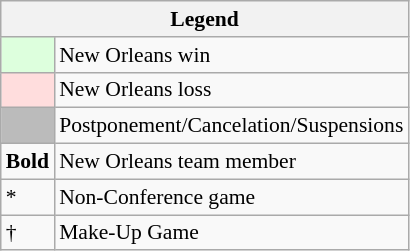<table class="wikitable" style="font-size:90%">
<tr>
<th colspan="2">Legend</th>
</tr>
<tr>
<td bgcolor="#ddffdd"> </td>
<td>New Orleans win</td>
</tr>
<tr>
<td bgcolor="#ffdddd"> </td>
<td>New Orleans loss</td>
</tr>
<tr>
<td bgcolor="#bbbbbb"> </td>
<td>Postponement/Cancelation/Suspensions</td>
</tr>
<tr>
<td><strong>Bold</strong></td>
<td>New Orleans team member</td>
</tr>
<tr>
<td>*</td>
<td>Non-Conference game</td>
</tr>
<tr>
<td>†</td>
<td>Make-Up Game</td>
</tr>
</table>
